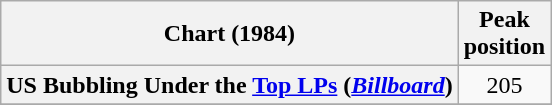<table class="wikitable sortable plainrowheaders" style="text-align:center">
<tr>
<th scope="col">Chart (1984)</th>
<th scope="col">Peak<br> position</th>
</tr>
<tr>
<th scope="row">US Bubbling Under the <a href='#'>Top LPs</a> (<em><a href='#'>Billboard</a></em>)</th>
<td>205</td>
</tr>
<tr>
</tr>
</table>
